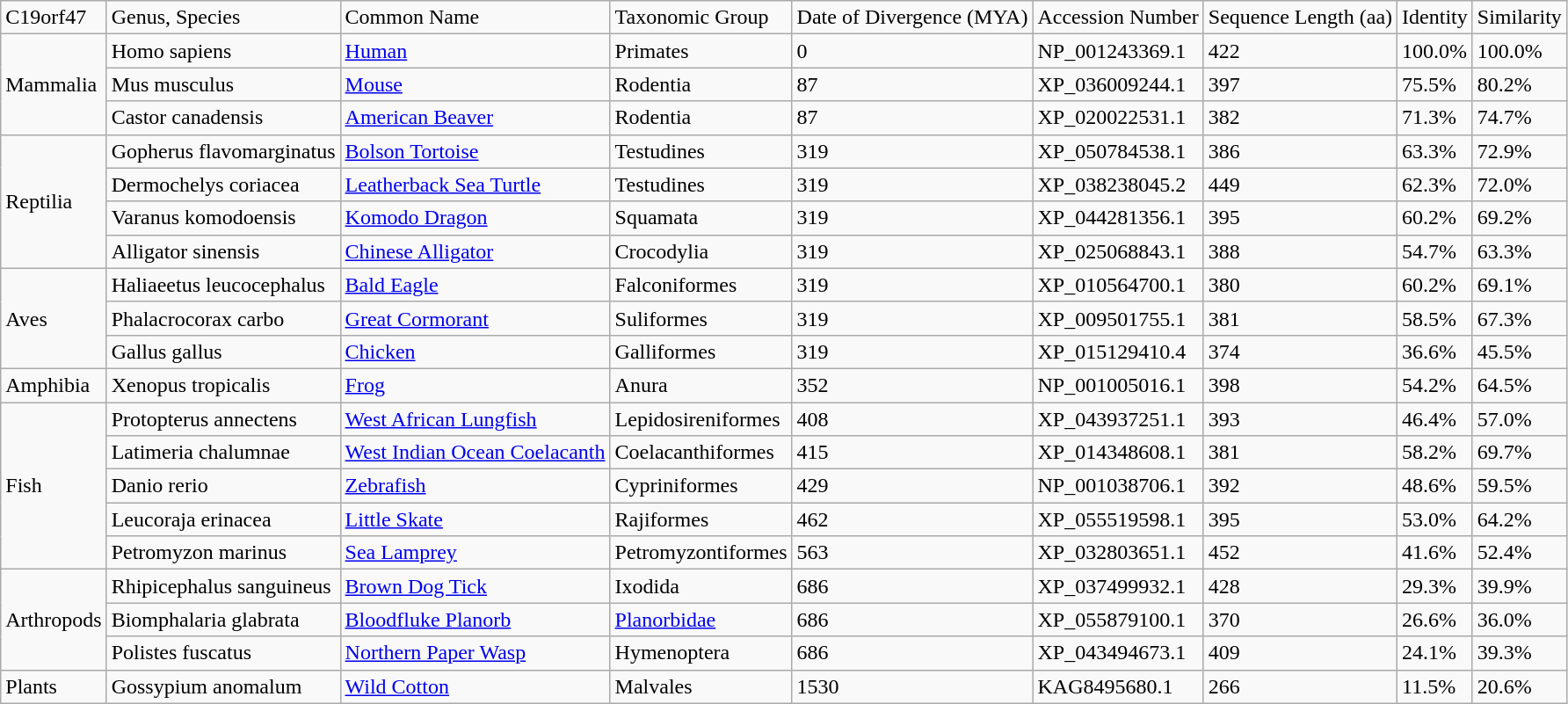<table class="wikitable">
<tr>
<td>C19orf47</td>
<td>Genus, Species</td>
<td>Common Name</td>
<td>Taxonomic Group</td>
<td>Date of Divergence (MYA)</td>
<td>Accession Number</td>
<td>Sequence Length (aa)</td>
<td>Identity</td>
<td>Similarity</td>
</tr>
<tr>
<td rowspan="3">Mammalia</td>
<td>Homo sapiens</td>
<td><a href='#'>Human</a></td>
<td>Primates</td>
<td>0</td>
<td>NP_001243369.1</td>
<td>422</td>
<td>100.0%</td>
<td>100.0%</td>
</tr>
<tr>
<td>Mus musculus</td>
<td><a href='#'>Mouse</a></td>
<td>Rodentia</td>
<td>87</td>
<td>XP_036009244.1</td>
<td>397</td>
<td>75.5%</td>
<td>80.2%</td>
</tr>
<tr>
<td>Castor canadensis</td>
<td><a href='#'>American Beaver</a></td>
<td>Rodentia</td>
<td>87</td>
<td>XP_020022531.1</td>
<td>382</td>
<td>71.3%</td>
<td>74.7%</td>
</tr>
<tr>
<td rowspan="4">Reptilia</td>
<td>Gopherus flavomarginatus</td>
<td><a href='#'>Bolson Tortoise</a></td>
<td>Testudines</td>
<td>319</td>
<td>XP_050784538.1</td>
<td>386</td>
<td>63.3%</td>
<td>72.9%</td>
</tr>
<tr>
<td>Dermochelys coriacea</td>
<td><a href='#'>Leatherback Sea Turtle</a></td>
<td>Testudines</td>
<td>319</td>
<td>XP_038238045.2</td>
<td>449</td>
<td>62.3%</td>
<td>72.0%</td>
</tr>
<tr>
<td>Varanus komodoensis</td>
<td><a href='#'>Komodo Dragon</a></td>
<td>Squamata</td>
<td>319</td>
<td>XP_044281356.1</td>
<td>395</td>
<td>60.2%</td>
<td>69.2%</td>
</tr>
<tr>
<td>Alligator sinensis</td>
<td><a href='#'>Chinese Alligator</a></td>
<td>Crocodylia</td>
<td>319</td>
<td>XP_025068843.1</td>
<td>388</td>
<td>54.7%</td>
<td>63.3%</td>
</tr>
<tr>
<td rowspan="3">Aves</td>
<td>Haliaeetus leucocephalus</td>
<td><a href='#'>Bald Eagle</a></td>
<td>Falconiformes</td>
<td>319</td>
<td>XP_010564700.1</td>
<td>380</td>
<td>60.2%</td>
<td>69.1%</td>
</tr>
<tr>
<td>Phalacrocorax carbo</td>
<td><a href='#'>Great Cormorant</a></td>
<td>Suliformes</td>
<td>319</td>
<td>XP_009501755.1</td>
<td>381</td>
<td>58.5%</td>
<td>67.3%</td>
</tr>
<tr>
<td>Gallus gallus</td>
<td><a href='#'>Chicken</a></td>
<td>Galliformes</td>
<td>319</td>
<td>XP_015129410.4</td>
<td>374</td>
<td>36.6%</td>
<td>45.5%</td>
</tr>
<tr>
<td>Amphibia</td>
<td>Xenopus tropicalis</td>
<td><a href='#'>Frog</a></td>
<td>Anura</td>
<td>352</td>
<td>NP_001005016.1</td>
<td>398</td>
<td>54.2%</td>
<td>64.5%</td>
</tr>
<tr>
<td rowspan="5">Fish</td>
<td>Protopterus annectens</td>
<td><a href='#'>West African Lungfish</a></td>
<td>Lepidosireniformes</td>
<td>408</td>
<td>XP_043937251.1</td>
<td>393</td>
<td>46.4%</td>
<td>57.0%</td>
</tr>
<tr>
<td>Latimeria chalumnae</td>
<td><a href='#'>West Indian Ocean Coelacanth</a></td>
<td>Coelacanthiformes</td>
<td>415</td>
<td>XP_014348608.1</td>
<td>381</td>
<td>58.2%</td>
<td>69.7%</td>
</tr>
<tr>
<td>Danio rerio</td>
<td><a href='#'>Zebrafish</a></td>
<td>Cypriniformes</td>
<td>429</td>
<td>NP_001038706.1</td>
<td>392</td>
<td>48.6%</td>
<td>59.5%</td>
</tr>
<tr>
<td>Leucoraja erinacea</td>
<td><a href='#'>Little Skate</a></td>
<td>Rajiformes</td>
<td>462</td>
<td>XP_055519598.1</td>
<td>395</td>
<td>53.0%</td>
<td>64.2%</td>
</tr>
<tr>
<td>Petromyzon marinus</td>
<td><a href='#'>Sea Lamprey</a></td>
<td>Petromyzontiformes</td>
<td>563</td>
<td>XP_032803651.1</td>
<td>452</td>
<td>41.6%</td>
<td>52.4%</td>
</tr>
<tr>
<td rowspan="3">Arthropods</td>
<td>Rhipicephalus sanguineus</td>
<td><a href='#'>Brown Dog Tick</a></td>
<td>Ixodida</td>
<td>686</td>
<td>XP_037499932.1</td>
<td>428</td>
<td>29.3%</td>
<td>39.9%</td>
</tr>
<tr>
<td>Biomphalaria glabrata</td>
<td><a href='#'>Bloodfluke Planorb</a></td>
<td><a href='#'>Planorbidae</a></td>
<td>686</td>
<td>XP_055879100.1</td>
<td>370</td>
<td>26.6%</td>
<td>36.0%</td>
</tr>
<tr>
<td>Polistes fuscatus</td>
<td><a href='#'>Northern Paper Wasp</a></td>
<td>Hymenoptera</td>
<td>686</td>
<td>XP_043494673.1</td>
<td>409</td>
<td>24.1%</td>
<td>39.3%</td>
</tr>
<tr>
<td>Plants</td>
<td>Gossypium anomalum</td>
<td><a href='#'>Wild Cotton</a></td>
<td>Malvales</td>
<td>1530</td>
<td>KAG8495680.1</td>
<td>266</td>
<td>11.5%</td>
<td>20.6%</td>
</tr>
</table>
